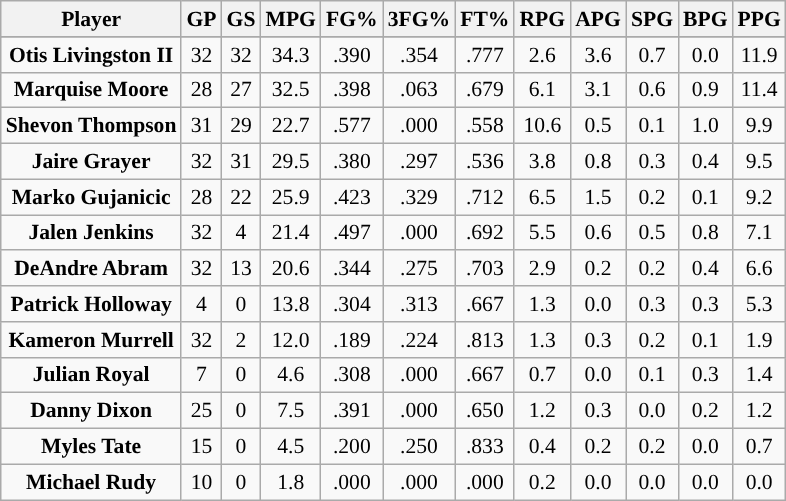<table class="wikitable sortable" style="font-size: 90%">
<tr>
<th style="background:#">Player</th>
<th style="background:#">GP</th>
<th style="background:#">GS</th>
<th style="background:#">MPG</th>
<th style="background:#">FG%</th>
<th style="background:#">3FG%</th>
<th style="background:#">FT%</th>
<th style="background:#">RPG</th>
<th style="background:#">APG</th>
<th style="background:#">SPG</th>
<th style="background:#">BPG</th>
<th style="background:#">PPG</th>
</tr>
<tr align="center" bgcolor="">
</tr>
<tr align="center" bgcolor="">
<td><strong>Otis Livingston II</strong></td>
<td>32</td>
<td>32</td>
<td>34.3</td>
<td>.390</td>
<td>.354</td>
<td>.777</td>
<td>2.6</td>
<td>3.6</td>
<td>0.7</td>
<td>0.0</td>
<td>11.9</td>
</tr>
<tr align="center" bgcolor="">
<td><strong>Marquise Moore</strong></td>
<td>28</td>
<td>27</td>
<td>32.5</td>
<td>.398</td>
<td>.063</td>
<td>.679</td>
<td>6.1</td>
<td>3.1</td>
<td>0.6</td>
<td>0.9</td>
<td>11.4</td>
</tr>
<tr align="center">
<td><strong>Shevon Thompson</strong></td>
<td>31</td>
<td>29</td>
<td>22.7</td>
<td>.577</td>
<td>.000</td>
<td>.558</td>
<td>10.6</td>
<td>0.5</td>
<td>0.1</td>
<td>1.0</td>
<td>9.9</td>
</tr>
<tr align="center" bgcolor="">
<td><strong>Jaire Grayer</strong></td>
<td>32</td>
<td>31</td>
<td>29.5</td>
<td>.380</td>
<td>.297</td>
<td>.536</td>
<td>3.8</td>
<td>0.8</td>
<td>0.3</td>
<td>0.4</td>
<td>9.5</td>
</tr>
<tr align="center" bgcolor="">
<td><strong>Marko Gujanicic</strong></td>
<td>28</td>
<td>22</td>
<td>25.9</td>
<td>.423</td>
<td>.329</td>
<td>.712</td>
<td>6.5</td>
<td>1.5</td>
<td>0.2</td>
<td>0.1</td>
<td>9.2</td>
</tr>
<tr align="center" bgcolor="">
<td><strong>Jalen Jenkins</strong></td>
<td>32</td>
<td>4</td>
<td>21.4</td>
<td>.497</td>
<td>.000</td>
<td>.692</td>
<td>5.5</td>
<td>0.6</td>
<td>0.5</td>
<td>0.8</td>
<td>7.1</td>
</tr>
<tr align="center" bgcolor="">
<td><strong>DeAndre Abram</strong></td>
<td>32</td>
<td>13</td>
<td>20.6</td>
<td>.344</td>
<td>.275</td>
<td>.703</td>
<td>2.9</td>
<td>0.2</td>
<td>0.2</td>
<td>0.4</td>
<td>6.6</td>
</tr>
<tr align="center" bgcolor="">
<td><strong>Patrick Holloway</strong></td>
<td>4</td>
<td>0</td>
<td>13.8</td>
<td>.304</td>
<td>.313</td>
<td>.667</td>
<td>1.3</td>
<td>0.0</td>
<td>0.3</td>
<td>0.3</td>
<td>5.3</td>
</tr>
<tr align="center" bgcolor="">
<td><strong>Kameron Murrell</strong></td>
<td>32</td>
<td>2</td>
<td>12.0</td>
<td>.189</td>
<td>.224</td>
<td>.813</td>
<td>1.3</td>
<td>0.3</td>
<td>0.2</td>
<td>0.1</td>
<td>1.9</td>
</tr>
<tr align="center" bgcolor="">
<td><strong>Julian Royal</strong></td>
<td>7</td>
<td>0</td>
<td>4.6</td>
<td>.308</td>
<td>.000</td>
<td>.667</td>
<td>0.7</td>
<td>0.0</td>
<td>0.1</td>
<td>0.3</td>
<td>1.4</td>
</tr>
<tr align="center" bgcolor="">
<td><strong>Danny Dixon</strong></td>
<td>25</td>
<td>0</td>
<td>7.5</td>
<td>.391</td>
<td>.000</td>
<td>.650</td>
<td>1.2</td>
<td>0.3</td>
<td>0.0</td>
<td>0.2</td>
<td>1.2</td>
</tr>
<tr align="center" bgcolor="">
<td><strong>Myles Tate</strong></td>
<td>15</td>
<td>0</td>
<td>4.5</td>
<td>.200</td>
<td>.250</td>
<td>.833</td>
<td>0.4</td>
<td>0.2</td>
<td>0.2</td>
<td>0.0</td>
<td>0.7</td>
</tr>
<tr align="center" bgcolor="">
<td><strong>Michael Rudy</strong></td>
<td>10</td>
<td>0</td>
<td>1.8</td>
<td>.000</td>
<td>.000</td>
<td>.000</td>
<td>0.2</td>
<td>0.0</td>
<td>0.0</td>
<td>0.0</td>
<td>0.0</td>
</tr>
</table>
